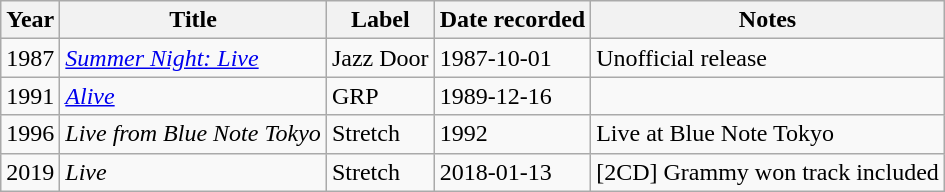<table class="wikitable sortable">
<tr>
<th>Year</th>
<th>Title</th>
<th>Label</th>
<th>Date recorded</th>
<th>Notes</th>
</tr>
<tr>
<td>1987</td>
<td><em><a href='#'>Summer Night: Live</a></em></td>
<td>Jazz Door</td>
<td>1987-10-01</td>
<td>Unofficial release</td>
</tr>
<tr>
<td>1991</td>
<td><em><a href='#'>Alive</a></em></td>
<td>GRP</td>
<td>1989-12-16</td>
<td></td>
</tr>
<tr>
<td>1996</td>
<td><em>Live from Blue Note Tokyo</em></td>
<td>Stretch</td>
<td>1992</td>
<td>Live at Blue Note Tokyo</td>
</tr>
<tr>
<td>2019</td>
<td><em>Live</em></td>
<td>Stretch</td>
<td>2018-01-13</td>
<td>[2CD] Grammy won track included</td>
</tr>
</table>
